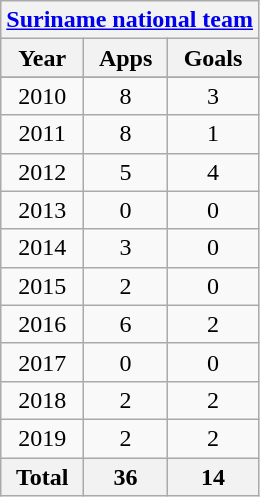<table class="wikitable" style="text-align:center">
<tr>
<th colspan=3><a href='#'>Suriname national team</a></th>
</tr>
<tr>
<th>Year</th>
<th>Apps</th>
<th>Goals</th>
</tr>
<tr>
</tr>
<tr>
<td>2010</td>
<td>8</td>
<td>3</td>
</tr>
<tr>
<td>2011</td>
<td>8</td>
<td>1</td>
</tr>
<tr>
<td>2012</td>
<td>5</td>
<td>4</td>
</tr>
<tr>
<td>2013</td>
<td>0</td>
<td>0</td>
</tr>
<tr>
<td>2014</td>
<td>3</td>
<td>0</td>
</tr>
<tr>
<td>2015</td>
<td>2</td>
<td>0</td>
</tr>
<tr>
<td>2016</td>
<td>6</td>
<td>2</td>
</tr>
<tr>
<td>2017</td>
<td>0</td>
<td>0</td>
</tr>
<tr>
<td>2018</td>
<td>2</td>
<td>2</td>
</tr>
<tr>
<td>2019</td>
<td>2</td>
<td>2</td>
</tr>
<tr>
<th>Total</th>
<th>36</th>
<th>14</th>
</tr>
</table>
